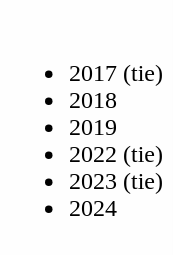<table style='border:0px solid #dddddd; background-color:#fefefe; padding:3px; margin:0px'>
<tr>
<td><br><ul><li>2017 (tie)</li><li>2018</li><li>2019</li><li>2022 (tie)</li><li>2023 (tie)</li><li>2024</li></ul></td>
</tr>
</table>
